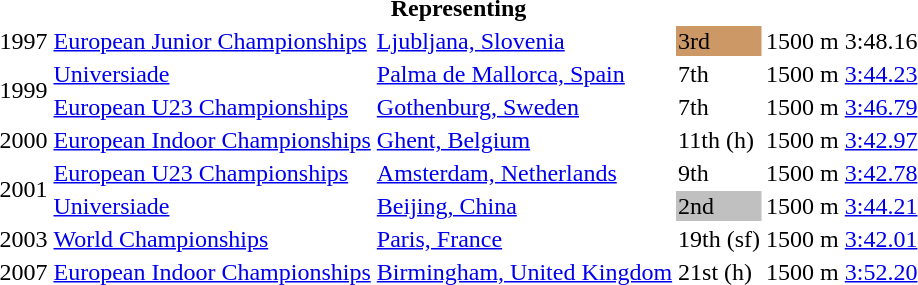<table>
<tr>
<th colspan="6">Representing </th>
</tr>
<tr>
<td>1997</td>
<td><a href='#'>European Junior Championships</a></td>
<td><a href='#'>Ljubljana, Slovenia</a></td>
<td bgcolor=cc9966>3rd</td>
<td>1500 m</td>
<td>3:48.16</td>
</tr>
<tr>
<td rowspan=2>1999</td>
<td><a href='#'>Universiade</a></td>
<td><a href='#'>Palma de Mallorca, Spain</a></td>
<td>7th</td>
<td>1500 m</td>
<td><a href='#'>3:44.23</a></td>
</tr>
<tr>
<td><a href='#'>European U23 Championships</a></td>
<td><a href='#'>Gothenburg, Sweden</a></td>
<td>7th</td>
<td>1500 m</td>
<td><a href='#'>3:46.79</a></td>
</tr>
<tr>
<td>2000</td>
<td><a href='#'>European Indoor Championships</a></td>
<td><a href='#'>Ghent, Belgium</a></td>
<td>11th (h)</td>
<td>1500 m</td>
<td><a href='#'>3:42.97</a></td>
</tr>
<tr>
<td rowspan=2>2001</td>
<td><a href='#'>European U23 Championships</a></td>
<td><a href='#'>Amsterdam, Netherlands</a></td>
<td>9th</td>
<td>1500 m</td>
<td><a href='#'>3:42.78</a></td>
</tr>
<tr>
<td><a href='#'>Universiade</a></td>
<td><a href='#'>Beijing, China</a></td>
<td bgcolor=silver>2nd</td>
<td>1500 m</td>
<td><a href='#'>3:44.21</a></td>
</tr>
<tr>
<td>2003</td>
<td><a href='#'>World Championships</a></td>
<td><a href='#'>Paris, France</a></td>
<td>19th (sf)</td>
<td>1500 m</td>
<td><a href='#'>3:42.01</a></td>
</tr>
<tr>
<td>2007</td>
<td><a href='#'>European Indoor Championships</a></td>
<td><a href='#'>Birmingham, United Kingdom</a></td>
<td>21st (h)</td>
<td>1500 m</td>
<td><a href='#'>3:52.20</a></td>
</tr>
</table>
